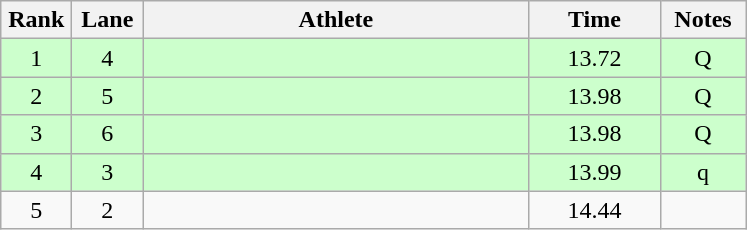<table class="wikitable sortable" style="text-align:center">
<tr>
<th width=40>Rank</th>
<th width=40>Lane</th>
<th width=250>Athlete</th>
<th width=80>Time</th>
<th width=50>Notes</th>
</tr>
<tr style="background:#cfc;">
<td>1</td>
<td>4</td>
<td align=left></td>
<td>13.72</td>
<td>Q</td>
</tr>
<tr style="background:#cfc;">
<td>2</td>
<td>5</td>
<td align=left></td>
<td>13.98</td>
<td>Q</td>
</tr>
<tr style="background:#cfc;">
<td>3</td>
<td>6</td>
<td align=left></td>
<td>13.98</td>
<td>Q</td>
</tr>
<tr style="background:#cfc;">
<td>4</td>
<td>3</td>
<td align=left></td>
<td>13.99</td>
<td>q</td>
</tr>
<tr>
<td>5</td>
<td>2</td>
<td align=left></td>
<td>14.44</td>
<td></td>
</tr>
</table>
